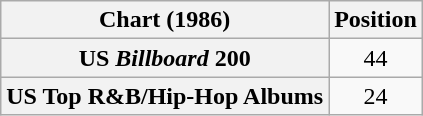<table class="wikitable plainrowheaders" style="text-align:center">
<tr>
<th scope="col">Chart (1986)</th>
<th scope="col">Position</th>
</tr>
<tr>
<th scope="row">US <em>Billboard</em> 200</th>
<td>44</td>
</tr>
<tr>
<th scope="row">US Top R&B/Hip-Hop Albums</th>
<td>24</td>
</tr>
</table>
